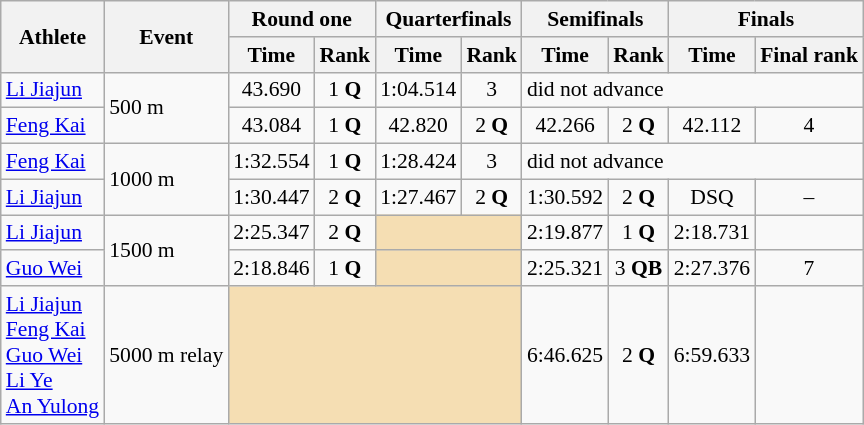<table class="wikitable" style="font-size:90%">
<tr>
<th rowspan="2">Athlete</th>
<th rowspan="2">Event</th>
<th colspan="2">Round one</th>
<th colspan="2">Quarterfinals</th>
<th colspan="2">Semifinals</th>
<th colspan="2">Finals</th>
</tr>
<tr>
<th>Time</th>
<th>Rank</th>
<th>Time</th>
<th>Rank</th>
<th>Time</th>
<th>Rank</th>
<th>Time</th>
<th>Final rank</th>
</tr>
<tr>
<td><a href='#'>Li Jiajun</a></td>
<td rowspan="2">500 m</td>
<td align="center">43.690</td>
<td align="center">1 <strong>Q</strong></td>
<td align="center">1:04.514</td>
<td align="center">3</td>
<td colspan="4">did not advance</td>
</tr>
<tr>
<td><a href='#'>Feng Kai</a></td>
<td align="center">43.084</td>
<td align="center">1 <strong>Q</strong></td>
<td align="center">42.820</td>
<td align="center">2 <strong>Q</strong></td>
<td align="center">42.266</td>
<td align="center">2 <strong>Q</strong></td>
<td align="center">42.112</td>
<td align="center">4</td>
</tr>
<tr>
<td><a href='#'>Feng Kai</a></td>
<td rowspan="2">1000 m</td>
<td align="center">1:32.554</td>
<td align="center">1 <strong>Q</strong></td>
<td align="center">1:28.424</td>
<td align="center">3</td>
<td colspan="4">did not advance</td>
</tr>
<tr>
<td><a href='#'>Li Jiajun</a></td>
<td align="center">1:30.447</td>
<td align="center">2 <strong>Q</strong></td>
<td align="center">1:27.467</td>
<td align="center">2 <strong>Q</strong></td>
<td align="center">1:30.592</td>
<td align="center">2 <strong>Q</strong></td>
<td align="center">DSQ</td>
<td align="center">–</td>
</tr>
<tr>
<td><a href='#'>Li Jiajun</a></td>
<td rowspan="2">1500 m</td>
<td align="center">2:25.347</td>
<td align="center">2 <strong>Q</strong></td>
<td colspan=2 bgcolor=wheat></td>
<td align="center">2:19.877</td>
<td align="center">1 <strong>Q</strong></td>
<td align="center">2:18.731</td>
<td align="center"></td>
</tr>
<tr>
<td><a href='#'>Guo Wei</a></td>
<td align="center">2:18.846</td>
<td align="center">1 <strong>Q</strong></td>
<td colspan=2 bgcolor=wheat></td>
<td align="center">2:25.321</td>
<td align="center">3 <strong>QB</strong></td>
<td align="center">2:27.376</td>
<td align="center">7</td>
</tr>
<tr>
<td><a href='#'>Li Jiajun</a><br><a href='#'>Feng Kai</a><br><a href='#'>Guo Wei</a><br><a href='#'>Li Ye</a><br><a href='#'>An Yulong</a></td>
<td>5000 m relay</td>
<td colspan=4 bgcolor=wheat></td>
<td align=center>6:46.625</td>
<td align=center>2 <strong>Q</strong></td>
<td align=center>6:59.633</td>
<td align=center></td>
</tr>
</table>
